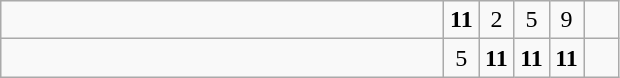<table class="wikitable">
<tr>
<td style="width:18em"></td>
<td align=center style="width:1em"><strong>11</strong></td>
<td align=center style="width:1em">2</td>
<td align=center style="width:1em">5</td>
<td align=center style="width:1em">9</td>
<td align=center style="width:1em"></td>
</tr>
<tr>
<td style="width:18em"><strong></strong></td>
<td align=center style="width:1em">5</td>
<td align=center style="width:1em"><strong>11</strong></td>
<td align=center style="width:1em"><strong>11</strong></td>
<td align=center style="width:1em"><strong>11</strong></td>
<td align=center style="width:1em"></td>
</tr>
</table>
